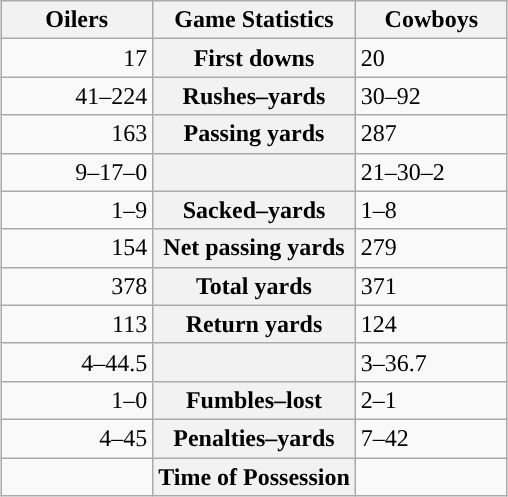<table class="wikitable" style="margin: 1em auto 1em auto">
<tr>
<th style="width:30%;">Oilers</th>
<th style="width:40%;">Game Statistics</th>
<th style="width:30%;">Cowboys</th>
</tr>
<tr>
<td style="text-align:right;">17</td>
<th>First downs</th>
<td>20</td>
</tr>
<tr>
<td style="text-align:right;">41–224</td>
<th>Rushes–yards</th>
<td>30–92</td>
</tr>
<tr>
<td style="text-align:right;">163</td>
<th>Passing yards</th>
<td>287</td>
</tr>
<tr>
<td style="text-align:right;">9–17–0</td>
<th></th>
<td>21–30–2</td>
</tr>
<tr>
<td style="text-align:right;">1–9</td>
<th>Sacked–yards</th>
<td>1–8</td>
</tr>
<tr>
<td style="text-align:right;">154</td>
<th>Net passing yards</th>
<td>279</td>
</tr>
<tr>
<td style="text-align:right;">378</td>
<th>Total yards</th>
<td>371</td>
</tr>
<tr>
<td style="text-align:right;">113</td>
<th>Return yards</th>
<td>124</td>
</tr>
<tr>
<td style="text-align:right;">4–44.5</td>
<th></th>
<td>3–36.7</td>
</tr>
<tr>
<td style="text-align:right;">1–0</td>
<th>Fumbles–lost</th>
<td>2–1</td>
</tr>
<tr>
<td style="text-align:right;">4–45</td>
<th>Penalties–yards</th>
<td>7–42</td>
</tr>
<tr>
<td style="text-align:right;"></td>
<th>Time of Possession</th>
<td></td>
</tr>
</table>
